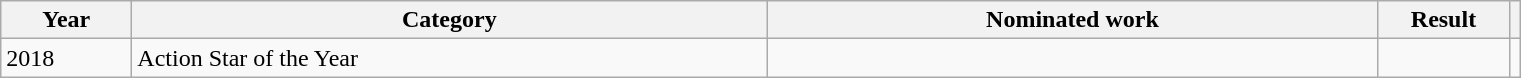<table class=wikitable>
<tr>
<th scope="col" style="width:5em;">Year</th>
<th scope="col" style="width:26em;">Category</th>
<th scope="col" style="width:25em;">Nominated work</th>
<th scope="col" style="width:5em;">Result</th>
<th></th>
</tr>
<tr>
<td>2018</td>
<td>Action Star of the Year</td>
<td></td>
<td></td>
<td align="center"></td>
</tr>
</table>
